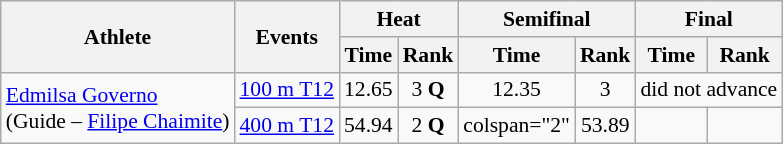<table class=wikitable style="font-size:90%">
<tr>
<th rowspan="2">Athlete</th>
<th rowspan="2">Events</th>
<th colspan="2">Heat</th>
<th colspan="2">Semifinal</th>
<th colspan="2">Final</th>
</tr>
<tr>
<th scope="col">Time</th>
<th scope="col">Rank</th>
<th scope="col">Time</th>
<th scope="col">Rank</th>
<th scope="col">Time</th>
<th scope="col">Rank</th>
</tr>
<tr align=center>
<td align=left rowspan=2><a href='#'>Edmilsa Governo</a><br>(Guide – <a href='#'>Filipe Chaimite</a>)</td>
<td align=left><a href='#'>100 m T12</a></td>
<td>12.65</td>
<td>3 <strong>Q</strong></td>
<td>12.35</td>
<td>3</td>
<td colspan=2>did not advance</td>
</tr>
<tr align=center>
<td align=left><a href='#'>400 m T12</a></td>
<td>54.94</td>
<td>2 <strong>Q</strong></td>
<td>colspan="2" </td>
<td>53.89</td>
<td></td>
</tr>
</table>
